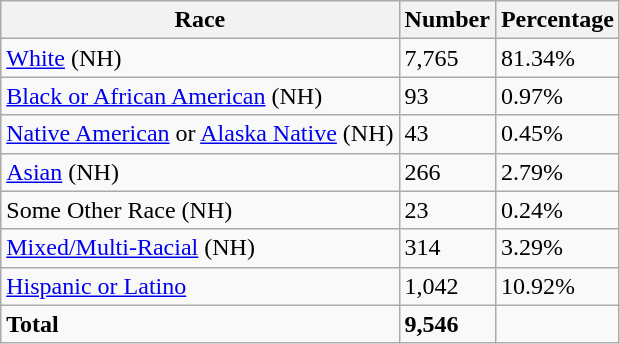<table class="wikitable">
<tr>
<th>Race</th>
<th>Number</th>
<th>Percentage</th>
</tr>
<tr>
<td><a href='#'>White</a> (NH)</td>
<td>7,765</td>
<td>81.34%</td>
</tr>
<tr>
<td><a href='#'>Black or African American</a> (NH)</td>
<td>93</td>
<td>0.97%</td>
</tr>
<tr>
<td><a href='#'>Native American</a> or <a href='#'>Alaska Native</a> (NH)</td>
<td>43</td>
<td>0.45%</td>
</tr>
<tr>
<td><a href='#'>Asian</a> (NH)</td>
<td>266</td>
<td>2.79%</td>
</tr>
<tr>
<td>Some Other Race (NH)</td>
<td>23</td>
<td>0.24%</td>
</tr>
<tr>
<td><a href='#'>Mixed/Multi-Racial</a> (NH)</td>
<td>314</td>
<td>3.29%</td>
</tr>
<tr>
<td><a href='#'>Hispanic or Latino</a></td>
<td>1,042</td>
<td>10.92%</td>
</tr>
<tr>
<td><strong>Total</strong></td>
<td><strong>9,546</strong></td>
<td></td>
</tr>
</table>
